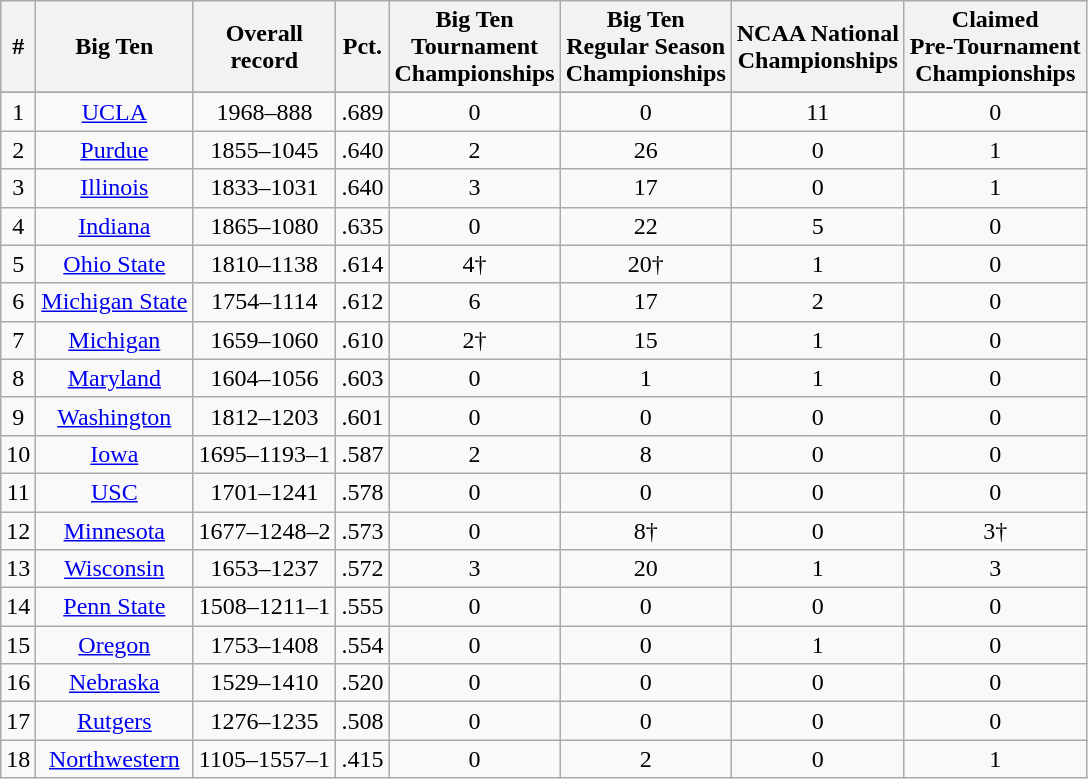<table class="wikitable sortable" style="text-align: center;">
<tr>
<th scope="col">#</th>
<th scope="col">Big Ten</th>
<th scope="col">Overall<br>record</th>
<th scope="col">Pct.</th>
<th scope="col">Big Ten<br>Tournament<br>Championships</th>
<th scope="col">Big Ten<br>Regular Season<br>Championships</th>
<th scope="col">NCAA National<br>Championships</th>
<th scope="col">Claimed<br>Pre-Tournament<br>Championships</th>
</tr>
<tr>
</tr>
<tr>
<td>1</td>
<td><a href='#'>UCLA</a></td>
<td>1968–888</td>
<td>.689</td>
<td>0</td>
<td>0</td>
<td>11</td>
<td>0</td>
</tr>
<tr>
<td>2</td>
<td><a href='#'>Purdue</a></td>
<td>1855–1045</td>
<td>.640</td>
<td>2</td>
<td>26</td>
<td>0</td>
<td>1</td>
</tr>
<tr>
<td>3</td>
<td><a href='#'>Illinois</a></td>
<td>1833–1031</td>
<td>.640</td>
<td>3</td>
<td>17</td>
<td>0</td>
<td>1</td>
</tr>
<tr>
<td>4</td>
<td><a href='#'>Indiana</a></td>
<td>1865–1080</td>
<td>.635</td>
<td>0</td>
<td>22</td>
<td>5</td>
<td>0</td>
</tr>
<tr>
<td>5</td>
<td><a href='#'>Ohio State</a></td>
<td>1810–1138</td>
<td>.614</td>
<td>4†</td>
<td>20†</td>
<td>1</td>
<td>0</td>
</tr>
<tr>
<td>6</td>
<td><a href='#'>Michigan State</a></td>
<td>1754–1114</td>
<td>.612</td>
<td>6</td>
<td>17</td>
<td>2</td>
<td>0</td>
</tr>
<tr>
<td>7</td>
<td><a href='#'>Michigan</a></td>
<td>1659–1060</td>
<td>.610</td>
<td>2†</td>
<td>15</td>
<td>1</td>
<td>0</td>
</tr>
<tr>
<td>8</td>
<td><a href='#'>Maryland</a></td>
<td>1604–1056</td>
<td>.603</td>
<td>0</td>
<td>1</td>
<td>1</td>
<td>0</td>
</tr>
<tr>
<td>9</td>
<td><a href='#'>Washington</a></td>
<td>1812–1203</td>
<td>.601</td>
<td>0</td>
<td>0</td>
<td>0</td>
<td>0</td>
</tr>
<tr>
<td>10</td>
<td><a href='#'>Iowa</a></td>
<td>1695–1193–1</td>
<td>.587</td>
<td>2</td>
<td>8</td>
<td>0</td>
<td>0</td>
</tr>
<tr>
<td>11</td>
<td><a href='#'>USC</a></td>
<td>1701–1241</td>
<td>.578</td>
<td>0</td>
<td>0</td>
<td>0</td>
<td>0</td>
</tr>
<tr>
<td>12</td>
<td><a href='#'>Minnesota</a></td>
<td>1677–1248–2</td>
<td>.573</td>
<td>0</td>
<td>8†</td>
<td>0</td>
<td>3†</td>
</tr>
<tr>
<td>13</td>
<td><a href='#'>Wisconsin</a></td>
<td>1653–1237</td>
<td>.572</td>
<td>3</td>
<td>20</td>
<td>1</td>
<td>3</td>
</tr>
<tr>
<td>14</td>
<td><a href='#'>Penn State</a></td>
<td>1508–1211–1</td>
<td>.555</td>
<td>0</td>
<td>0</td>
<td>0</td>
<td>0</td>
</tr>
<tr>
<td>15</td>
<td><a href='#'>Oregon</a></td>
<td>1753–1408</td>
<td>.554</td>
<td>0</td>
<td>0</td>
<td>1</td>
<td>0</td>
</tr>
<tr>
<td>16</td>
<td><a href='#'>Nebraska</a></td>
<td>1529–1410</td>
<td>.520</td>
<td>0</td>
<td>0</td>
<td>0</td>
<td>0</td>
</tr>
<tr>
<td>17</td>
<td><a href='#'>Rutgers</a></td>
<td>1276–1235</td>
<td>.508</td>
<td>0</td>
<td>0</td>
<td>0</td>
<td>0</td>
</tr>
<tr>
<td>18</td>
<td><a href='#'>Northwestern</a></td>
<td>1105–1557–1</td>
<td>.415</td>
<td>0</td>
<td>2</td>
<td>0</td>
<td>1</td>
</tr>
</table>
